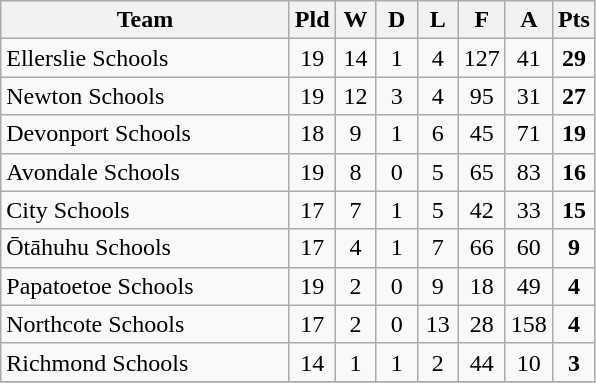<table class="wikitable" style="text-align:center;">
<tr>
<th width=185>Team</th>
<th width=20 abbr="Played">Pld</th>
<th width=20 abbr="Won">W</th>
<th width=20 abbr="Drawn">D</th>
<th width=20 abbr="Lost">L</th>
<th width=20 abbr="For">F</th>
<th width=20 abbr="Against">A</th>
<th width=20 abbr="Points">Pts</th>
</tr>
<tr>
<td style="text-align:left;">Ellerslie Schools</td>
<td>19</td>
<td>14</td>
<td>1</td>
<td>4</td>
<td>127</td>
<td>41</td>
<td><strong>29</strong></td>
</tr>
<tr>
<td style="text-align:left;">Newton Schools</td>
<td>19</td>
<td>12</td>
<td>3</td>
<td>4</td>
<td>95</td>
<td>31</td>
<td><strong>27</strong></td>
</tr>
<tr>
<td style="text-align:left;">Devonport Schools</td>
<td>18</td>
<td>9</td>
<td>1</td>
<td>6</td>
<td>45</td>
<td>71</td>
<td><strong>19</strong></td>
</tr>
<tr>
<td style="text-align:left;">Avondale Schools</td>
<td>19</td>
<td>8</td>
<td>0</td>
<td>5</td>
<td>65</td>
<td>83</td>
<td><strong>16</strong></td>
</tr>
<tr>
<td style="text-align:left;">City Schools</td>
<td>17</td>
<td>7</td>
<td>1</td>
<td>5</td>
<td>42</td>
<td>33</td>
<td><strong>15</strong></td>
</tr>
<tr>
<td style="text-align:left;">Ōtāhuhu Schools</td>
<td>17</td>
<td>4</td>
<td>1</td>
<td>7</td>
<td>66</td>
<td>60</td>
<td><strong>9</strong></td>
</tr>
<tr>
<td style="text-align:left;">Papatoetoe Schools</td>
<td>19</td>
<td>2</td>
<td>0</td>
<td>9</td>
<td>18</td>
<td>49</td>
<td><strong>4</strong></td>
</tr>
<tr>
<td style="text-align:left;">Northcote Schools</td>
<td>17</td>
<td>2</td>
<td>0</td>
<td>13</td>
<td>28</td>
<td>158</td>
<td><strong>4</strong></td>
</tr>
<tr>
<td style="text-align:left;">Richmond Schools</td>
<td>14</td>
<td>1</td>
<td>1</td>
<td>2</td>
<td>44</td>
<td>10</td>
<td><strong>3</strong></td>
</tr>
<tr>
</tr>
</table>
